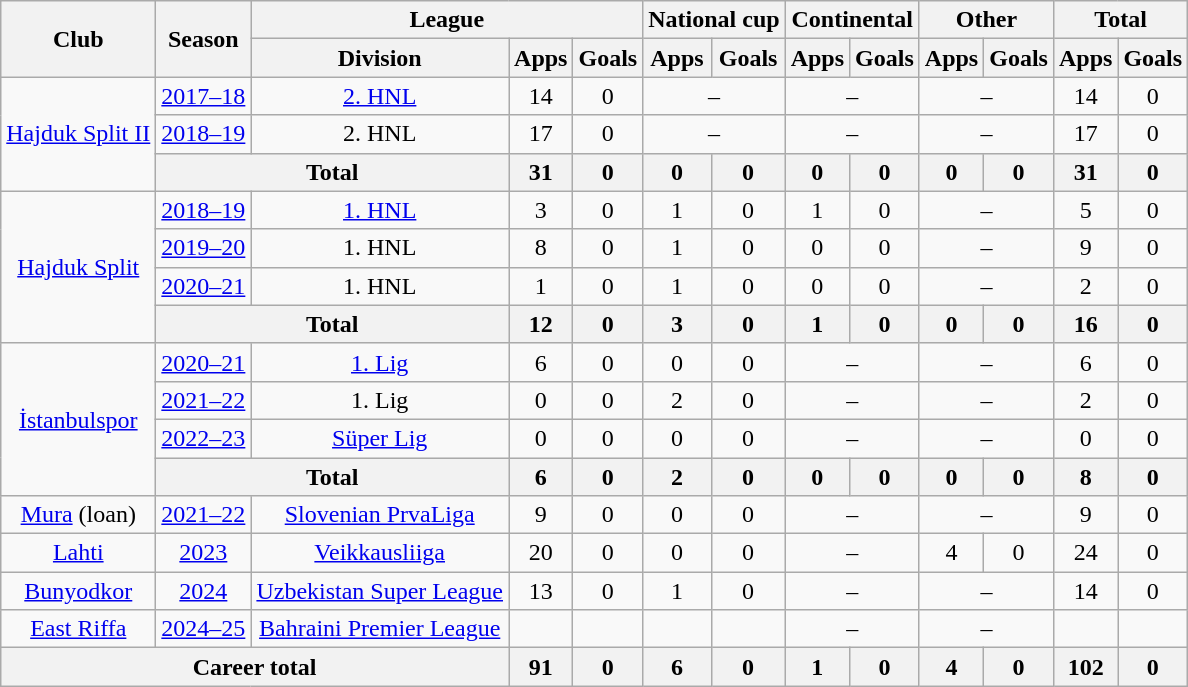<table class="wikitable" style="text-align:center">
<tr>
<th rowspan="2">Club</th>
<th rowspan="2">Season</th>
<th colspan="3">League</th>
<th colspan="2">National cup</th>
<th colspan="2">Continental</th>
<th colspan="2">Other</th>
<th colspan="2">Total</th>
</tr>
<tr>
<th>Division</th>
<th>Apps</th>
<th>Goals</th>
<th>Apps</th>
<th>Goals</th>
<th>Apps</th>
<th>Goals</th>
<th>Apps</th>
<th>Goals</th>
<th>Apps</th>
<th>Goals</th>
</tr>
<tr>
<td rowspan="3"><a href='#'>Hajduk Split II</a></td>
<td><a href='#'>2017–18</a></td>
<td><a href='#'>2. HNL</a></td>
<td>14</td>
<td>0</td>
<td colspan="2">–</td>
<td colspan="2">–</td>
<td colspan="2">–</td>
<td>14</td>
<td>0</td>
</tr>
<tr>
<td><a href='#'>2018–19</a></td>
<td>2. HNL</td>
<td>17</td>
<td>0</td>
<td colspan="2">–</td>
<td colspan="2">–</td>
<td colspan="2">–</td>
<td>17</td>
<td>0</td>
</tr>
<tr>
<th colspan="2">Total</th>
<th>31</th>
<th>0</th>
<th>0</th>
<th>0</th>
<th>0</th>
<th>0</th>
<th>0</th>
<th>0</th>
<th>31</th>
<th>0</th>
</tr>
<tr>
<td rowspan="4"><a href='#'>Hajduk Split</a></td>
<td><a href='#'>2018–19</a></td>
<td><a href='#'>1. HNL</a></td>
<td>3</td>
<td>0</td>
<td>1</td>
<td>0</td>
<td>1</td>
<td>0</td>
<td colspan="2">–</td>
<td>5</td>
<td>0</td>
</tr>
<tr>
<td><a href='#'>2019–20</a></td>
<td>1. HNL</td>
<td>8</td>
<td>0</td>
<td>1</td>
<td>0</td>
<td>0</td>
<td>0</td>
<td colspan="2">–</td>
<td>9</td>
<td>0</td>
</tr>
<tr>
<td><a href='#'>2020–21</a></td>
<td>1. HNL</td>
<td>1</td>
<td>0</td>
<td>1</td>
<td>0</td>
<td>0</td>
<td>0</td>
<td colspan="2">–</td>
<td>2</td>
<td>0</td>
</tr>
<tr>
<th colspan="2">Total</th>
<th>12</th>
<th>0</th>
<th>3</th>
<th>0</th>
<th>1</th>
<th>0</th>
<th>0</th>
<th>0</th>
<th>16</th>
<th>0</th>
</tr>
<tr>
<td rowspan="4"><a href='#'>İstanbulspor</a></td>
<td><a href='#'>2020–21</a></td>
<td><a href='#'>1. Lig</a></td>
<td>6</td>
<td>0</td>
<td>0</td>
<td>0</td>
<td colspan="2">–</td>
<td colspan="2">–</td>
<td>6</td>
<td>0</td>
</tr>
<tr>
<td><a href='#'>2021–22</a></td>
<td>1. Lig</td>
<td>0</td>
<td>0</td>
<td>2</td>
<td>0</td>
<td colspan="2">–</td>
<td colspan="2">–</td>
<td>2</td>
<td>0</td>
</tr>
<tr>
<td><a href='#'>2022–23</a></td>
<td><a href='#'>Süper Lig</a></td>
<td>0</td>
<td>0</td>
<td>0</td>
<td>0</td>
<td colspan="2">–</td>
<td colspan="2">–</td>
<td>0</td>
<td>0</td>
</tr>
<tr>
<th colspan="2">Total</th>
<th>6</th>
<th>0</th>
<th>2</th>
<th>0</th>
<th>0</th>
<th>0</th>
<th>0</th>
<th>0</th>
<th>8</th>
<th>0</th>
</tr>
<tr>
<td><a href='#'>Mura</a> (loan)</td>
<td><a href='#'>2021–22</a></td>
<td><a href='#'>Slovenian PrvaLiga</a></td>
<td>9</td>
<td>0</td>
<td>0</td>
<td>0</td>
<td colspan="2">–</td>
<td colspan="2">–</td>
<td>9</td>
<td>0</td>
</tr>
<tr>
<td><a href='#'>Lahti</a></td>
<td><a href='#'>2023</a></td>
<td><a href='#'>Veikkausliiga</a></td>
<td>20</td>
<td>0</td>
<td>0</td>
<td>0</td>
<td colspan="2">–</td>
<td>4</td>
<td>0</td>
<td>24</td>
<td>0</td>
</tr>
<tr>
<td><a href='#'>Bunyodkor</a></td>
<td><a href='#'>2024</a></td>
<td><a href='#'>Uzbekistan Super League</a></td>
<td>13</td>
<td>0</td>
<td>1</td>
<td>0</td>
<td colspan="2">–</td>
<td colspan="2">–</td>
<td>14</td>
<td>0</td>
</tr>
<tr>
<td><a href='#'>East Riffa</a></td>
<td><a href='#'>2024–25</a></td>
<td><a href='#'>Bahraini Premier League</a></td>
<td></td>
<td></td>
<td></td>
<td></td>
<td colspan="2">–</td>
<td colspan="2">–</td>
<td></td>
<td></td>
</tr>
<tr>
<th colspan="3">Career total</th>
<th>91</th>
<th>0</th>
<th>6</th>
<th>0</th>
<th>1</th>
<th>0</th>
<th>4</th>
<th>0</th>
<th>102</th>
<th>0</th>
</tr>
</table>
